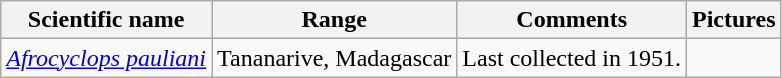<table class="wikitable sortable">
<tr>
<th>Scientific name</th>
<th>Range</th>
<th class="unsortable">Comments</th>
<th class="unsortable">Pictures</th>
</tr>
<tr>
<td><em><a href='#'>Afrocyclops pauliani</a></em></td>
<td>Tananarive, Madagascar</td>
<td>Last collected in 1951.</td>
<td></td>
</tr>
</table>
